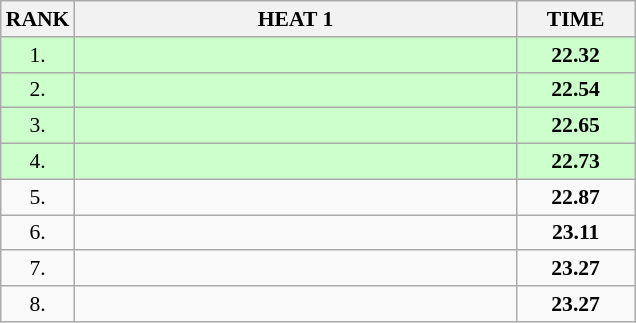<table class="wikitable" style="border-collapse: collapse; font-size: 90%;">
<tr>
<th>RANK</th>
<th style="width: 20em">HEAT 1</th>
<th style="width: 5em">TIME</th>
</tr>
<tr style="background:#ccffcc;">
<td align="center">1.</td>
<td></td>
<td align="center"><strong>22.32</strong></td>
</tr>
<tr style="background:#ccffcc;">
<td align="center">2.</td>
<td></td>
<td align="center"><strong>22.54</strong></td>
</tr>
<tr style="background:#ccffcc;">
<td align="center">3.</td>
<td></td>
<td align="center"><strong>22.65</strong></td>
</tr>
<tr style="background:#ccffcc;">
<td align="center">4.</td>
<td></td>
<td align="center"><strong>22.73</strong></td>
</tr>
<tr>
<td align="center">5.</td>
<td></td>
<td align="center"><strong>22.87</strong></td>
</tr>
<tr>
<td align="center">6.</td>
<td></td>
<td align="center"><strong>23.11</strong></td>
</tr>
<tr>
<td align="center">7.</td>
<td></td>
<td align="center"><strong>23.27</strong></td>
</tr>
<tr>
<td align="center">8.</td>
<td></td>
<td align="center"><strong>23.27</strong></td>
</tr>
</table>
